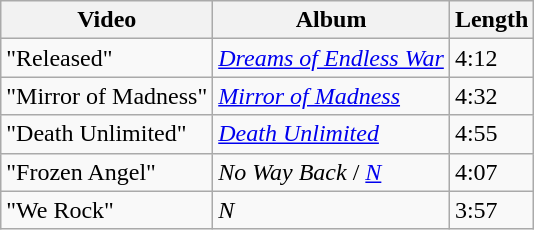<table class="wikitable">
<tr>
<th>Video</th>
<th>Album</th>
<th>Length</th>
</tr>
<tr>
<td>"Released"</td>
<td><em><a href='#'>Dreams of Endless War</a></em></td>
<td>4:12</td>
</tr>
<tr>
<td>"Mirror of Madness"</td>
<td><em><a href='#'>Mirror of Madness</a></em></td>
<td>4:32</td>
</tr>
<tr>
<td>"Death Unlimited"</td>
<td><em><a href='#'>Death Unlimited</a></em></td>
<td>4:55</td>
</tr>
<tr>
<td>"Frozen Angel"</td>
<td><em>No Way Back</em> / <em><a href='#'>N</a></em></td>
<td>4:07</td>
</tr>
<tr>
<td>"We Rock"</td>
<td><em>N</em></td>
<td>3:57</td>
</tr>
</table>
